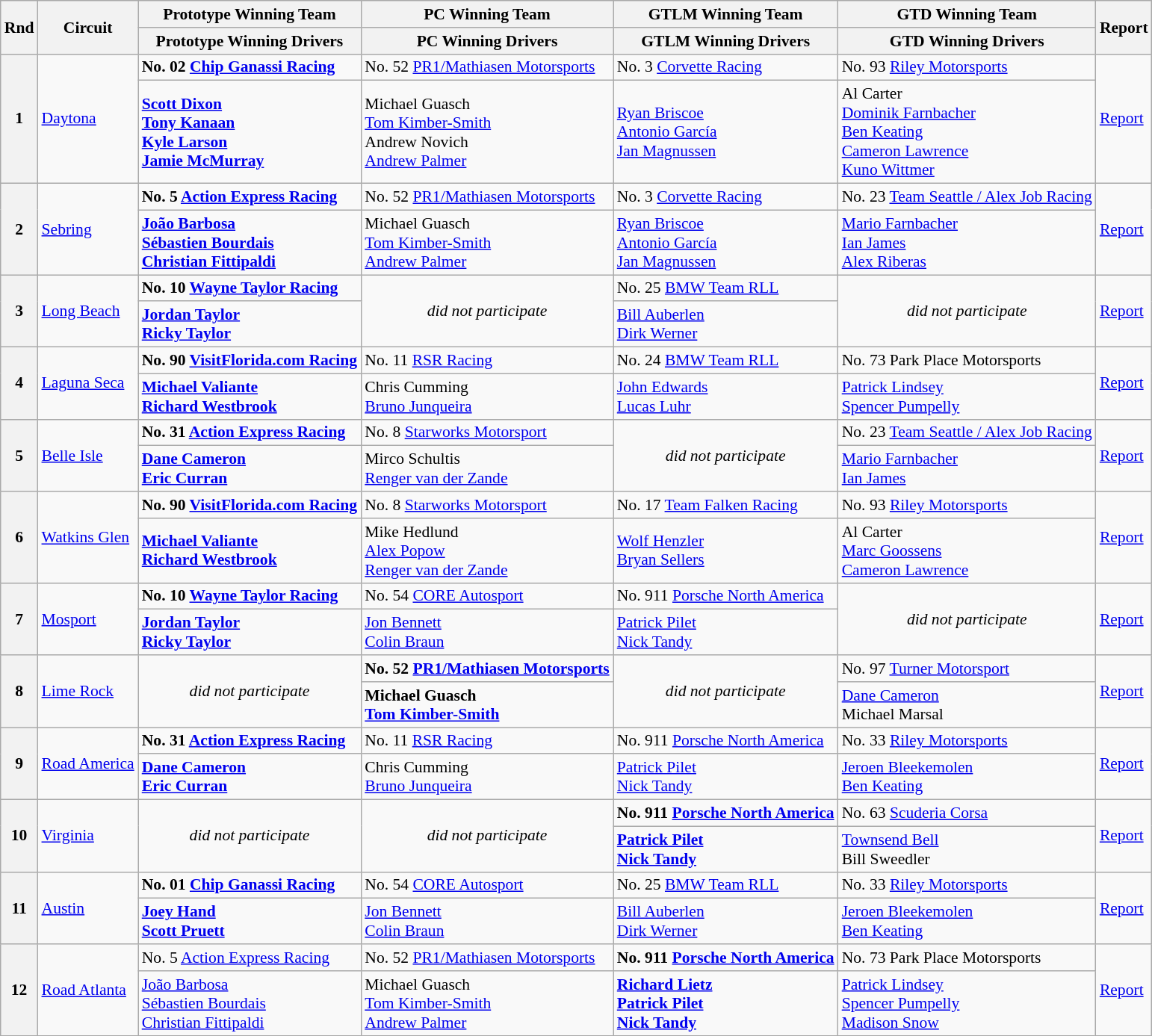<table class="wikitable" style="font-size: 90%">
<tr>
<th rowspan=2>Rnd</th>
<th rowspan=2>Circuit</th>
<th>Prototype Winning Team</th>
<th>PC Winning Team</th>
<th>GTLM Winning Team</th>
<th>GTD Winning Team</th>
<th rowspan=2>Report</th>
</tr>
<tr>
<th>Prototype Winning Drivers</th>
<th>PC Winning Drivers</th>
<th>GTLM Winning Drivers</th>
<th>GTD Winning Drivers</th>
</tr>
<tr>
<th rowspan=2>1</th>
<td rowspan=2><a href='#'>Daytona</a></td>
<td> <strong>No. 02 <a href='#'>Chip Ganassi Racing</a></strong></td>
<td> No. 52 <a href='#'>PR1/Mathiasen Motorsports</a></td>
<td> No. 3 <a href='#'>Corvette Racing</a></td>
<td> No. 93 <a href='#'>Riley Motorsports</a></td>
<td rowspan="2"><a href='#'>Report</a></td>
</tr>
<tr>
<td> <strong><a href='#'>Scott Dixon</a><br> <a href='#'>Tony Kanaan</a><br> <a href='#'>Kyle Larson</a><br> <a href='#'>Jamie McMurray</a></strong></td>
<td> Michael Guasch<br> <a href='#'>Tom Kimber-Smith</a><br> Andrew Novich<br> <a href='#'>Andrew Palmer</a></td>
<td> <a href='#'>Ryan Briscoe</a><br> <a href='#'>Antonio García</a><br> <a href='#'>Jan Magnussen</a></td>
<td> Al Carter<br> <a href='#'>Dominik Farnbacher</a><br> <a href='#'>Ben Keating</a><br> <a href='#'>Cameron Lawrence</a><br> <a href='#'>Kuno Wittmer</a></td>
</tr>
<tr>
<th rowspan=2>2</th>
<td rowspan=2><a href='#'>Sebring</a></td>
<td> <strong>No. 5 <a href='#'>Action Express Racing</a></strong></td>
<td> No. 52 <a href='#'>PR1/Mathiasen Motorsports</a></td>
<td> No. 3 <a href='#'>Corvette Racing</a></td>
<td> No. 23 <a href='#'>Team Seattle / Alex Job Racing</a></td>
<td rowspan="2"><a href='#'>Report</a></td>
</tr>
<tr>
<td> <strong><a href='#'>João Barbosa</a><br> <a href='#'>Sébastien Bourdais</a><br> <a href='#'>Christian Fittipaldi</a></strong></td>
<td> Michael Guasch<br> <a href='#'>Tom Kimber-Smith</a><br> <a href='#'>Andrew Palmer</a></td>
<td> <a href='#'>Ryan Briscoe</a><br> <a href='#'>Antonio García</a><br> <a href='#'>Jan Magnussen</a></td>
<td> <a href='#'>Mario Farnbacher</a><br> <a href='#'>Ian James</a><br> <a href='#'>Alex Riberas</a></td>
</tr>
<tr>
<th rowspan=2>3</th>
<td rowspan=2><a href='#'>Long Beach</a></td>
<td> <strong>No. 10 <a href='#'>Wayne Taylor Racing</a></strong></td>
<td rowspan=2 align="center"><em>did not participate</em></td>
<td> No. 25 <a href='#'>BMW Team RLL</a></td>
<td rowspan=2 align="center"><em>did not participate</em></td>
<td rowspan="2"><a href='#'>Report</a></td>
</tr>
<tr>
<td> <strong><a href='#'>Jordan Taylor</a><br> <a href='#'>Ricky Taylor</a></strong></td>
<td> <a href='#'>Bill Auberlen</a><br> <a href='#'>Dirk Werner</a></td>
</tr>
<tr>
<th rowspan=2>4</th>
<td rowspan=2><a href='#'>Laguna Seca</a></td>
<td> <strong>No. 90 <a href='#'>VisitFlorida.com Racing</a></strong></td>
<td> No. 11 <a href='#'>RSR Racing</a></td>
<td> No. 24 <a href='#'>BMW Team RLL</a></td>
<td> No. 73 Park Place Motorsports</td>
<td rowspan="2"><a href='#'>Report</a></td>
</tr>
<tr>
<td> <strong><a href='#'>Michael Valiante</a><br> <a href='#'>Richard Westbrook</a></strong></td>
<td> Chris Cumming<br> <a href='#'>Bruno Junqueira</a></td>
<td> <a href='#'>John Edwards</a><br> <a href='#'>Lucas Luhr</a></td>
<td> <a href='#'>Patrick Lindsey</a><br> <a href='#'>Spencer Pumpelly</a></td>
</tr>
<tr>
<th rowspan=2>5</th>
<td rowspan=2><a href='#'>Belle Isle</a></td>
<td> <strong>No. 31 <a href='#'>Action Express Racing</a></strong></td>
<td> No. 8 <a href='#'>Starworks Motorsport</a></td>
<td rowspan=2 align="center"><em>did not participate</em></td>
<td> No. 23 <a href='#'>Team Seattle / Alex Job Racing</a></td>
<td rowspan="2"><a href='#'>Report</a></td>
</tr>
<tr>
<td> <strong><a href='#'>Dane Cameron</a><br> <a href='#'>Eric Curran</a></strong></td>
<td> Mirco Schultis<br> <a href='#'>Renger van der Zande</a></td>
<td> <a href='#'>Mario Farnbacher</a><br> <a href='#'>Ian James</a></td>
</tr>
<tr>
<th rowspan=2>6</th>
<td rowspan=2><a href='#'>Watkins Glen</a></td>
<td> <strong>No. 90 <a href='#'>VisitFlorida.com Racing</a></strong></td>
<td> No. 8 <a href='#'>Starworks Motorsport</a></td>
<td> No. 17 <a href='#'>Team Falken Racing</a></td>
<td> No. 93 <a href='#'>Riley Motorsports</a></td>
<td rowspan="2"><a href='#'>Report</a></td>
</tr>
<tr>
<td> <strong><a href='#'>Michael Valiante</a><br> <a href='#'>Richard Westbrook</a></strong></td>
<td> Mike Hedlund<br> <a href='#'>Alex Popow</a><br> <a href='#'>Renger van der Zande</a></td>
<td> <a href='#'>Wolf Henzler</a><br> <a href='#'>Bryan Sellers</a></td>
<td> Al Carter<br> <a href='#'>Marc Goossens</a><br> <a href='#'>Cameron Lawrence</a></td>
</tr>
<tr>
<th rowspan=2>7</th>
<td rowspan=2><a href='#'>Mosport</a></td>
<td> <strong>No. 10 <a href='#'>Wayne Taylor Racing</a></strong></td>
<td> No. 54 <a href='#'>CORE Autosport</a></td>
<td> No. 911 <a href='#'>Porsche North America</a></td>
<td rowspan=2 align="center"><em>did not participate</em></td>
<td rowspan="2"><a href='#'>Report</a></td>
</tr>
<tr>
<td> <strong><a href='#'>Jordan Taylor</a><br> <a href='#'>Ricky Taylor</a></strong></td>
<td> <a href='#'>Jon Bennett</a><br> <a href='#'>Colin Braun</a></td>
<td> <a href='#'>Patrick Pilet</a><br> <a href='#'>Nick Tandy</a></td>
</tr>
<tr>
<th rowspan=2>8</th>
<td rowspan=2><a href='#'>Lime Rock</a></td>
<td rowspan=2 align="center"><em>did not participate</em></td>
<td> <strong>No. 52 <a href='#'>PR1/Mathiasen Motorsports</a></strong></td>
<td rowspan=2 align="center"><em>did not participate</em></td>
<td> No. 97 <a href='#'>Turner Motorsport</a></td>
<td rowspan="2"><a href='#'>Report</a></td>
</tr>
<tr>
<td> <strong>Michael Guasch<br> <a href='#'>Tom Kimber-Smith</a></strong></td>
<td> <a href='#'>Dane Cameron</a><br> Michael Marsal</td>
</tr>
<tr>
<th rowspan=2>9</th>
<td rowspan=2><a href='#'>Road America</a></td>
<td> <strong>No. 31 <a href='#'>Action Express Racing</a></strong></td>
<td> No. 11 <a href='#'>RSR Racing</a></td>
<td> No. 911 <a href='#'>Porsche North America</a></td>
<td> No. 33 <a href='#'>Riley Motorsports</a></td>
<td rowspan="2"><a href='#'>Report</a></td>
</tr>
<tr>
<td> <strong><a href='#'>Dane Cameron</a><br> <a href='#'>Eric Curran</a></strong></td>
<td> Chris Cumming<br> <a href='#'>Bruno Junqueira</a></td>
<td> <a href='#'>Patrick Pilet</a><br> <a href='#'>Nick Tandy</a></td>
<td> <a href='#'>Jeroen Bleekemolen</a><br> <a href='#'>Ben Keating</a></td>
</tr>
<tr>
<th rowspan=2>10</th>
<td rowspan=2><a href='#'>Virginia</a></td>
<td rowspan=2 align="center"><em>did not participate</em></td>
<td rowspan=2 align="center"><em>did not participate</em></td>
<td> <strong>No. 911 <a href='#'>Porsche North America</a></strong></td>
<td> No. 63 <a href='#'>Scuderia Corsa</a></td>
<td rowspan=2><a href='#'>Report</a></td>
</tr>
<tr>
<td> <strong><a href='#'>Patrick Pilet</a><br> <a href='#'>Nick Tandy</a></strong></td>
<td> <a href='#'>Townsend Bell</a><br> Bill Sweedler</td>
</tr>
<tr>
<th rowspan=2>11</th>
<td rowspan=2><a href='#'>Austin</a></td>
<td> <strong>No. 01 <a href='#'>Chip Ganassi Racing</a></strong></td>
<td> No. 54 <a href='#'>CORE Autosport</a></td>
<td> No. 25 <a href='#'>BMW Team RLL</a></td>
<td> No. 33 <a href='#'>Riley Motorsports</a></td>
<td rowspan="2"><a href='#'>Report</a></td>
</tr>
<tr>
<td> <strong><a href='#'>Joey Hand</a><br> <a href='#'>Scott Pruett</a></strong></td>
<td> <a href='#'>Jon Bennett</a><br> <a href='#'>Colin Braun</a></td>
<td> <a href='#'>Bill Auberlen</a><br> <a href='#'>Dirk Werner</a></td>
<td> <a href='#'>Jeroen Bleekemolen</a><br> <a href='#'>Ben Keating</a></td>
</tr>
<tr>
<th rowspan=2>12</th>
<td rowspan=2><a href='#'>Road Atlanta</a></td>
<td> No. 5 <a href='#'>Action Express Racing</a></td>
<td> No. 52 <a href='#'>PR1/Mathiasen Motorsports</a></td>
<td> <strong>No. 911 <a href='#'>Porsche North America</a></strong></td>
<td> No. 73 Park Place Motorsports</td>
<td rowspan="2"><a href='#'>Report</a></td>
</tr>
<tr>
<td> <a href='#'>João Barbosa</a><br> <a href='#'>Sébastien Bourdais</a><br> <a href='#'>Christian Fittipaldi</a></td>
<td> Michael Guasch<br> <a href='#'>Tom Kimber-Smith</a><br> <a href='#'>Andrew Palmer</a></td>
<td> <strong><a href='#'>Richard Lietz</a><br> <a href='#'>Patrick Pilet</a><br> <a href='#'>Nick Tandy</a></strong></td>
<td> <a href='#'>Patrick Lindsey</a><br> <a href='#'>Spencer Pumpelly</a><br> <a href='#'>Madison Snow</a></td>
</tr>
</table>
